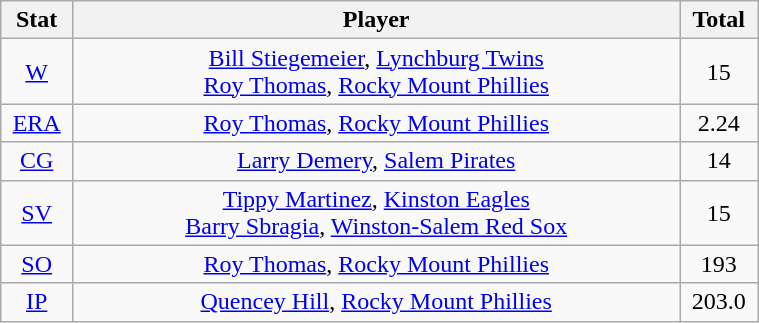<table class="wikitable" width="40%" style="text-align:center;">
<tr>
<th width="5%">Stat</th>
<th width="60%">Player</th>
<th width="5%">Total</th>
</tr>
<tr>
<td><a href='#'>W</a></td>
<td><a href='#'>Bill Stiegemeier</a>, <a href='#'>Lynchburg Twins</a> <br> <a href='#'>Roy Thomas</a>, <a href='#'>Rocky Mount Phillies</a></td>
<td>15</td>
</tr>
<tr>
<td><a href='#'>ERA</a></td>
<td><a href='#'>Roy Thomas</a>, <a href='#'>Rocky Mount Phillies</a></td>
<td>2.24</td>
</tr>
<tr>
<td><a href='#'>CG</a></td>
<td><a href='#'>Larry Demery</a>, <a href='#'>Salem Pirates</a></td>
<td>14</td>
</tr>
<tr>
<td><a href='#'>SV</a></td>
<td><a href='#'>Tippy Martinez</a>, <a href='#'>Kinston Eagles</a> <br> <a href='#'>Barry Sbragia</a>, <a href='#'>Winston-Salem Red Sox</a></td>
<td>15</td>
</tr>
<tr>
<td><a href='#'>SO</a></td>
<td><a href='#'>Roy Thomas</a>, <a href='#'>Rocky Mount Phillies</a></td>
<td>193</td>
</tr>
<tr>
<td><a href='#'>IP</a></td>
<td><a href='#'>Quencey Hill</a>, <a href='#'>Rocky Mount Phillies</a></td>
<td>203.0</td>
</tr>
</table>
